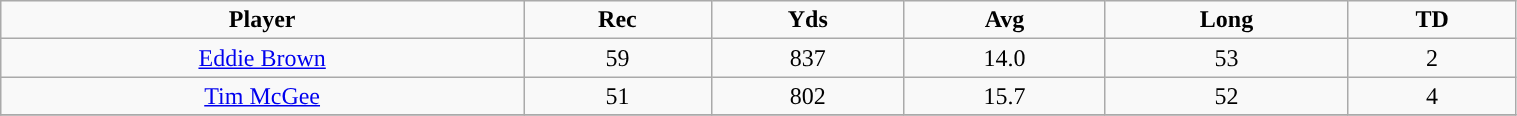<table class="wikitable" width="80%">
<tr align="center">
<td><strong>Player</strong></td>
<td><strong>Rec</strong></td>
<td><strong>Yds</strong></td>
<td><strong>Avg</strong></td>
<td><strong>Long</strong></td>
<td><strong>TD</strong></td>
</tr>
<tr align="center" bgcolor="">
<td><a href='#'>Eddie Brown</a></td>
<td>59</td>
<td>837</td>
<td>14.0</td>
<td>53</td>
<td>2</td>
</tr>
<tr align="center" bgcolor="">
<td><a href='#'>Tim McGee</a></td>
<td>51</td>
<td>802</td>
<td>15.7</td>
<td>52</td>
<td>4</td>
</tr>
<tr align="center" bgcolor="">
</tr>
</table>
